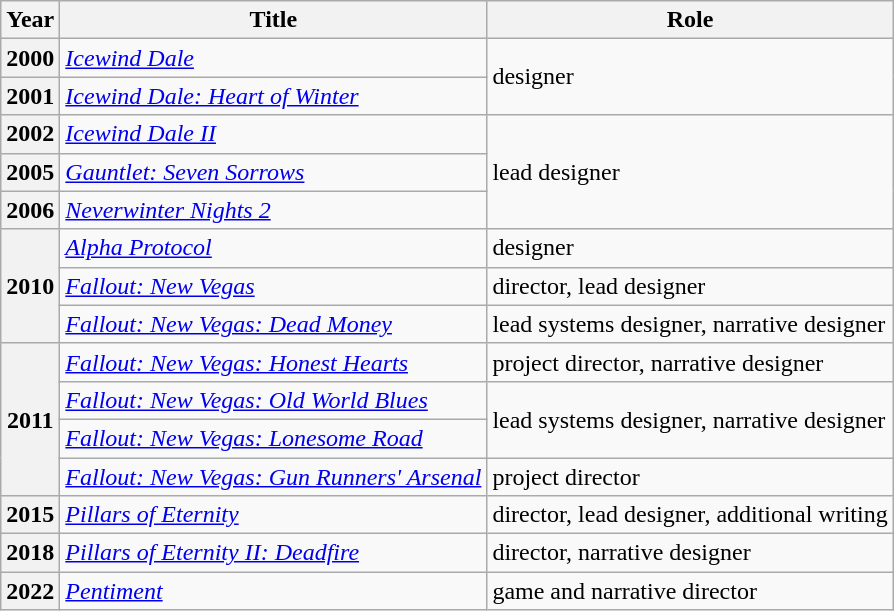<table class="wikitable">
<tr>
<th>Year</th>
<th>Title</th>
<th>Role</th>
</tr>
<tr>
<th>2000</th>
<td><em><a href='#'>Icewind Dale</a></em></td>
<td rowspan="2">designer</td>
</tr>
<tr>
<th>2001</th>
<td><em><a href='#'>Icewind Dale: Heart of Winter</a></em></td>
</tr>
<tr>
<th>2002</th>
<td><em><a href='#'>Icewind Dale II</a></em></td>
<td rowspan="3">lead designer</td>
</tr>
<tr>
<th>2005</th>
<td><em><a href='#'>Gauntlet: Seven Sorrows</a></em></td>
</tr>
<tr>
<th>2006</th>
<td><em><a href='#'>Neverwinter Nights 2</a></em></td>
</tr>
<tr>
<th rowspan="3">2010</th>
<td><em><a href='#'>Alpha Protocol</a></em></td>
<td>designer</td>
</tr>
<tr>
<td><em><a href='#'>Fallout: New Vegas</a></em></td>
<td>director, lead designer</td>
</tr>
<tr>
<td><em><a href='#'>Fallout: New Vegas: Dead Money</a></em></td>
<td>lead systems designer, narrative designer</td>
</tr>
<tr>
<th rowspan="4">2011</th>
<td><em><a href='#'>Fallout: New Vegas: Honest Hearts</a></em></td>
<td>project director, narrative designer</td>
</tr>
<tr>
<td><em><a href='#'>Fallout: New Vegas: Old World Blues</a></em></td>
<td rowspan="2">lead systems designer, narrative designer</td>
</tr>
<tr>
<td><em><a href='#'>Fallout: New Vegas: Lonesome Road</a></em></td>
</tr>
<tr>
<td><em><a href='#'>Fallout: New Vegas: Gun Runners' Arsenal</a></em></td>
<td>project director</td>
</tr>
<tr>
<th>2015</th>
<td><em><a href='#'>Pillars of Eternity</a></em></td>
<td>director, lead designer, additional writing</td>
</tr>
<tr>
<th>2018</th>
<td><em><a href='#'>Pillars of Eternity II: Deadfire</a></em></td>
<td>director, narrative designer</td>
</tr>
<tr>
<th>2022</th>
<td><em><a href='#'>Pentiment</a></em></td>
<td>game and narrative director</td>
</tr>
</table>
